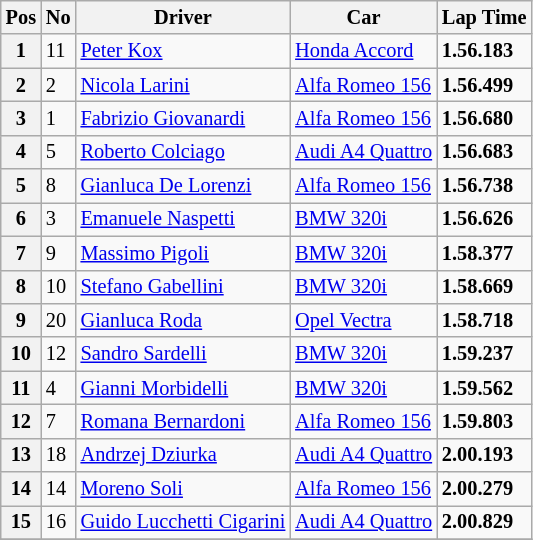<table class="wikitable" style="font-size: 85%;">
<tr>
<th>Pos</th>
<th>No</th>
<th>Driver</th>
<th>Car</th>
<th>Lap Time</th>
</tr>
<tr>
<th>1</th>
<td>11</td>
<td> <a href='#'>Peter Kox</a></td>
<td><a href='#'>Honda Accord</a></td>
<td><strong>1.56.183</strong></td>
</tr>
<tr>
<th>2</th>
<td>2</td>
<td> <a href='#'>Nicola Larini</a></td>
<td><a href='#'>Alfa Romeo 156</a></td>
<td><strong>1.56.499</strong></td>
</tr>
<tr>
<th>3</th>
<td>1</td>
<td> <a href='#'>Fabrizio Giovanardi</a></td>
<td><a href='#'>Alfa Romeo 156</a></td>
<td><strong>1.56.680</strong></td>
</tr>
<tr>
<th>4</th>
<td>5</td>
<td> <a href='#'>Roberto Colciago</a></td>
<td><a href='#'>Audi A4 Quattro</a></td>
<td><strong>1.56.683</strong></td>
</tr>
<tr>
<th>5</th>
<td>8</td>
<td> <a href='#'>Gianluca De Lorenzi</a></td>
<td><a href='#'>Alfa Romeo 156</a></td>
<td><strong>1.56.738</strong></td>
</tr>
<tr>
<th>6</th>
<td>3</td>
<td> <a href='#'>Emanuele Naspetti</a></td>
<td><a href='#'>BMW 320i</a></td>
<td><strong>1.56.626</strong></td>
</tr>
<tr>
<th>7</th>
<td>9</td>
<td> <a href='#'>Massimo Pigoli</a></td>
<td><a href='#'>BMW 320i</a></td>
<td><strong>1.58.377</strong></td>
</tr>
<tr>
<th>8</th>
<td>10</td>
<td> <a href='#'>Stefano Gabellini</a></td>
<td><a href='#'>BMW 320i</a></td>
<td><strong>1.58.669</strong></td>
</tr>
<tr>
<th>9</th>
<td>20</td>
<td> <a href='#'>Gianluca Roda</a></td>
<td><a href='#'>Opel Vectra</a></td>
<td><strong>1.58.718</strong></td>
</tr>
<tr>
<th>10</th>
<td>12</td>
<td> <a href='#'>Sandro Sardelli</a></td>
<td><a href='#'>BMW 320i</a></td>
<td><strong>1.59.237</strong></td>
</tr>
<tr>
<th>11</th>
<td>4</td>
<td> <a href='#'>Gianni Morbidelli</a></td>
<td><a href='#'>BMW 320i</a></td>
<td><strong>1.59.562</strong></td>
</tr>
<tr>
<th>12</th>
<td>7</td>
<td> <a href='#'>Romana Bernardoni</a></td>
<td><a href='#'>Alfa Romeo 156</a></td>
<td><strong>1.59.803</strong></td>
</tr>
<tr>
<th>13</th>
<td>18</td>
<td> <a href='#'>Andrzej Dziurka</a></td>
<td><a href='#'>Audi A4 Quattro</a></td>
<td><strong>2.00.193</strong></td>
</tr>
<tr>
<th>14</th>
<td>14</td>
<td> <a href='#'>Moreno Soli</a></td>
<td><a href='#'>Alfa Romeo 156</a></td>
<td><strong>2.00.279</strong></td>
</tr>
<tr>
<th>15</th>
<td>16</td>
<td> <a href='#'>Guido Lucchetti Cigarini</a></td>
<td><a href='#'>Audi A4 Quattro</a></td>
<td><strong>2.00.829</strong></td>
</tr>
<tr>
</tr>
</table>
